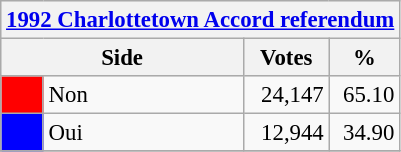<table class="wikitable" style="font-size: 95%; clear:both">
<tr style="background-color:#E9E9E9">
<th colspan=4><a href='#'>1992 Charlottetown Accord referendum</a></th>
</tr>
<tr style="background-color:#E9E9E9">
<th colspan=2 style="width: 130px">Side</th>
<th style="width: 50px">Votes</th>
<th style="width: 40px">%</th>
</tr>
<tr>
<td bgcolor="red"></td>
<td>Non</td>
<td align="right">24,147</td>
<td align="right">65.10</td>
</tr>
<tr>
<td bgcolor="blue"></td>
<td>Oui</td>
<td align="right">12,944</td>
<td align="right">34.90</td>
</tr>
<tr>
</tr>
</table>
